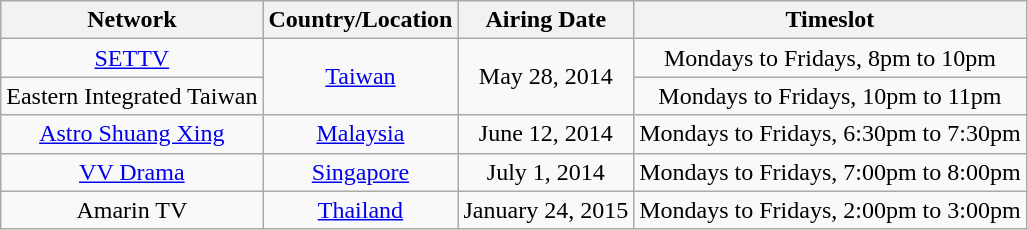<table class="wikitable">
<tr>
<th>Network</th>
<th>Country/Location</th>
<th>Airing Date</th>
<th>Timeslot</th>
</tr>
<tr align="center">
<td><a href='#'>SETTV</a></td>
<td rowspan=2><a href='#'>Taiwan</a></td>
<td rowspan=2>May 28, 2014</td>
<td>Mondays to Fridays, 8pm to 10pm</td>
</tr>
<tr align="center">
<td>Eastern Integrated Taiwan</td>
<td>Mondays to Fridays, 10pm to 11pm</td>
</tr>
<tr align=center>
<td><a href='#'>Astro Shuang Xing</a></td>
<td><a href='#'>Malaysia</a></td>
<td>June 12, 2014</td>
<td>Mondays to Fridays, 6:30pm to 7:30pm</td>
</tr>
<tr align=center>
<td><a href='#'>VV Drama</a></td>
<td><a href='#'>Singapore</a></td>
<td>July 1, 2014</td>
<td>Mondays to Fridays, 7:00pm to 8:00pm</td>
</tr>
<tr align=center>
<td>Amarin TV</td>
<td><a href='#'>Thailand</a></td>
<td>January 24, 2015</td>
<td>Mondays to Fridays, 2:00pm to 3:00pm</td>
</tr>
</table>
